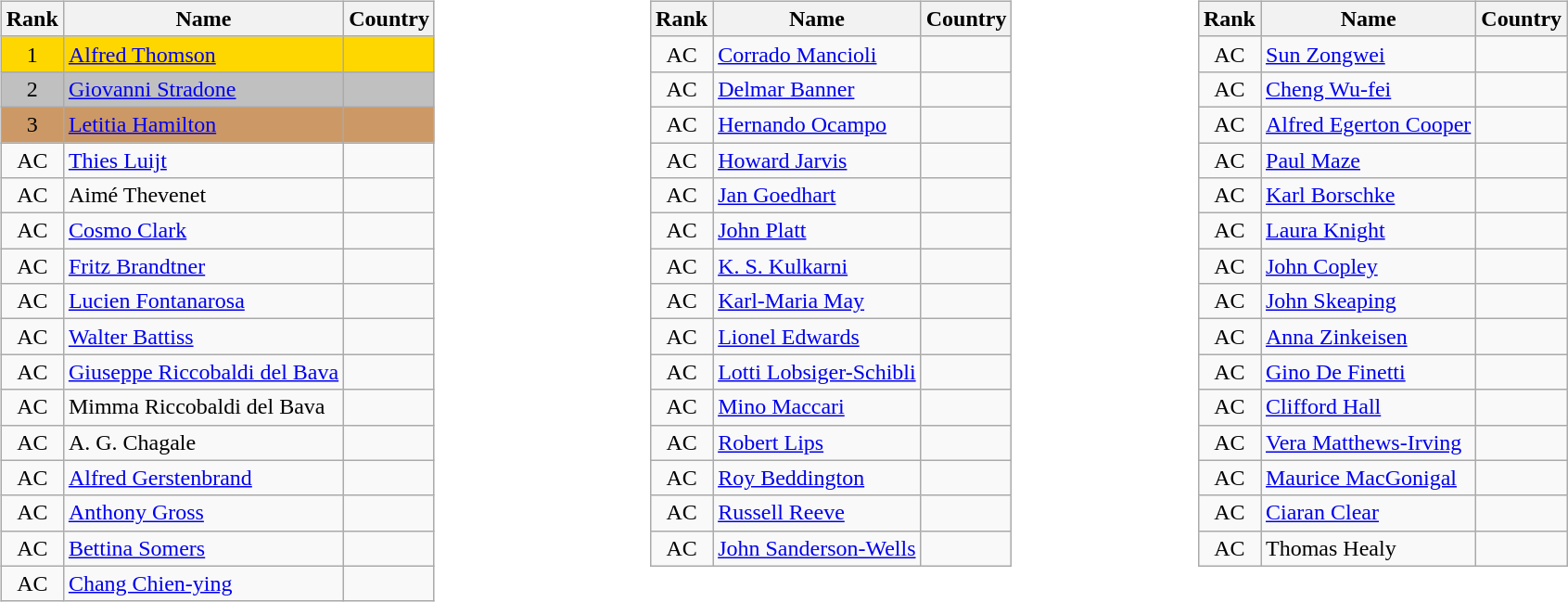<table width="100%">
<tr valign="top">
<td><br><table class="wikitable sortable" style="text-align:center">
<tr>
<th>Rank</th>
<th>Name</th>
<th>Country</th>
</tr>
<tr bgcolor=gold>
<td>1</td>
<td align="left"><a href='#'>Alfred Thomson</a></td>
<td align="left"></td>
</tr>
<tr bgcolor=silver>
<td>2</td>
<td align="left"><a href='#'>Giovanni Stradone</a></td>
<td align="left"></td>
</tr>
<tr bgcolor=#CC9966>
<td>3</td>
<td align="left"><a href='#'>Letitia Hamilton</a></td>
<td align="left"></td>
</tr>
<tr>
<td>AC</td>
<td align="left"><a href='#'>Thies Luijt</a></td>
<td align="left"></td>
</tr>
<tr>
<td>AC</td>
<td align="left">Aimé Thevenet</td>
<td align="left"></td>
</tr>
<tr>
<td>AC</td>
<td align="left"><a href='#'>Cosmo Clark</a></td>
<td align="left"></td>
</tr>
<tr>
<td>AC</td>
<td align="left"><a href='#'>Fritz Brandtner</a></td>
<td align="left"></td>
</tr>
<tr>
<td>AC</td>
<td align="left"><a href='#'>Lucien Fontanarosa</a></td>
<td align="left"></td>
</tr>
<tr>
<td>AC</td>
<td align="left"><a href='#'>Walter Battiss</a></td>
<td align="left"></td>
</tr>
<tr>
<td>AC</td>
<td align="left"><a href='#'>Giuseppe Riccobaldi del Bava</a></td>
<td align="left"></td>
</tr>
<tr>
<td>AC</td>
<td align="left">Mimma Riccobaldi del Bava</td>
<td align="left"></td>
</tr>
<tr>
<td>AC</td>
<td align="left">A. G. Chagale</td>
<td align="left"></td>
</tr>
<tr>
<td>AC</td>
<td align="left"><a href='#'>Alfred Gerstenbrand</a></td>
<td align="left"></td>
</tr>
<tr>
<td>AC</td>
<td align="left"><a href='#'>Anthony Gross</a></td>
<td align="left"></td>
</tr>
<tr>
<td>AC</td>
<td align="left"><a href='#'>Bettina Somers</a></td>
<td align="left"></td>
</tr>
<tr>
<td>AC</td>
<td align="left"><a href='#'>Chang Chien-ying</a></td>
<td align="left"></td>
</tr>
</table>
</td>
<td><br><table class="wikitable sortable" style="text-align:center">
<tr>
<th>Rank</th>
<th>Name</th>
<th>Country</th>
</tr>
<tr>
<td>AC</td>
<td align="left"><a href='#'>Corrado Mancioli</a></td>
<td align="left"></td>
</tr>
<tr>
<td>AC</td>
<td align="left"><a href='#'>Delmar Banner</a></td>
<td align="left"></td>
</tr>
<tr>
<td>AC</td>
<td align="left"><a href='#'>Hernando Ocampo</a></td>
<td align="left"></td>
</tr>
<tr>
<td>AC</td>
<td align="left"><a href='#'>Howard Jarvis</a></td>
<td align="left"></td>
</tr>
<tr>
<td>AC</td>
<td align="left"><a href='#'>Jan Goedhart</a></td>
<td align="left"></td>
</tr>
<tr>
<td>AC</td>
<td align="left"><a href='#'>John Platt</a></td>
<td align="left"></td>
</tr>
<tr>
<td>AC</td>
<td align="left"><a href='#'>K. S. Kulkarni</a></td>
<td align="left"></td>
</tr>
<tr>
<td>AC</td>
<td align="left"><a href='#'>Karl-Maria May</a></td>
<td align="left"></td>
</tr>
<tr>
<td>AC</td>
<td align="left"><a href='#'>Lionel Edwards</a></td>
<td align="left"></td>
</tr>
<tr>
<td>AC</td>
<td align="left"><a href='#'>Lotti Lobsiger-Schibli</a></td>
<td align="left"></td>
</tr>
<tr>
<td>AC</td>
<td align="left"><a href='#'>Mino Maccari</a></td>
<td align="left"></td>
</tr>
<tr>
<td>AC</td>
<td align="left"><a href='#'>Robert Lips</a></td>
<td align="left"></td>
</tr>
<tr>
<td>AC</td>
<td align="left"><a href='#'>Roy Beddington</a></td>
<td align="left"></td>
</tr>
<tr>
<td>AC</td>
<td align="left"><a href='#'>Russell Reeve</a></td>
<td align="left"></td>
</tr>
<tr>
<td>AC</td>
<td align="left"><a href='#'>John Sanderson-Wells</a></td>
<td align="left"></td>
</tr>
</table>
</td>
<td><br><table class="wikitable sortable" style="text-align:center">
<tr>
<th>Rank</th>
<th>Name</th>
<th>Country</th>
</tr>
<tr>
<td>AC</td>
<td align="left"><a href='#'>Sun Zongwei</a></td>
<td align="left"></td>
</tr>
<tr>
<td>AC</td>
<td align="left"><a href='#'>Cheng Wu-fei</a></td>
<td align="left"></td>
</tr>
<tr>
<td>AC</td>
<td align="left"><a href='#'>Alfred Egerton Cooper</a></td>
<td align="left"></td>
</tr>
<tr>
<td>AC</td>
<td align="left"><a href='#'>Paul Maze</a></td>
<td align="left"></td>
</tr>
<tr>
<td>AC</td>
<td align="left"><a href='#'>Karl Borschke</a></td>
<td align="left"></td>
</tr>
<tr>
<td>AC</td>
<td align="left"><a href='#'>Laura Knight</a></td>
<td align="left"></td>
</tr>
<tr>
<td>AC</td>
<td align="left"><a href='#'>John Copley</a></td>
<td align="left"></td>
</tr>
<tr>
<td>AC</td>
<td align="left"><a href='#'>John Skeaping</a></td>
<td align="left"></td>
</tr>
<tr>
<td>AC</td>
<td align="left"><a href='#'>Anna Zinkeisen</a></td>
<td align="left"></td>
</tr>
<tr>
<td>AC</td>
<td align="left"><a href='#'>Gino De Finetti</a></td>
<td align="left"></td>
</tr>
<tr>
<td>AC</td>
<td align="left"><a href='#'>Clifford Hall</a></td>
<td align="left"></td>
</tr>
<tr>
<td>AC</td>
<td align="left"><a href='#'>Vera Matthews-Irving</a></td>
<td align="left"></td>
</tr>
<tr>
<td>AC</td>
<td align="left"><a href='#'>Maurice MacGonigal</a></td>
<td align="left"></td>
</tr>
<tr>
<td>AC</td>
<td align="left"><a href='#'>Ciaran Clear</a></td>
<td align="left"></td>
</tr>
<tr>
<td>AC</td>
<td align="left">Thomas Healy</td>
<td align="left"></td>
</tr>
</table>
</td>
</tr>
</table>
